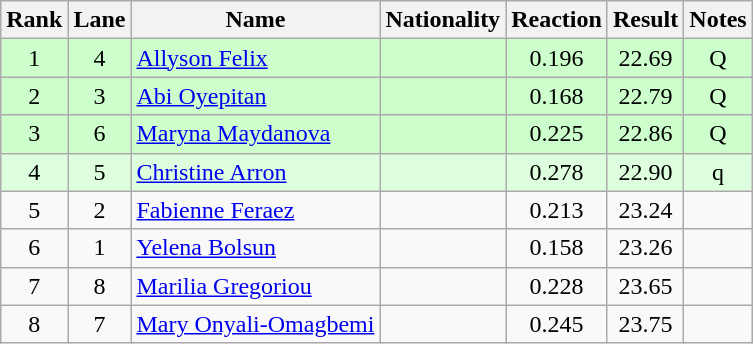<table class="wikitable sortable" style="text-align:center">
<tr>
<th>Rank</th>
<th>Lane</th>
<th>Name</th>
<th>Nationality</th>
<th>Reaction</th>
<th>Result</th>
<th>Notes</th>
</tr>
<tr bgcolor=ccffcc>
<td>1</td>
<td>4</td>
<td align=left><a href='#'>Allyson Felix</a></td>
<td align=left></td>
<td>0.196</td>
<td>22.69</td>
<td>Q</td>
</tr>
<tr bgcolor=ccffcc>
<td>2</td>
<td>3</td>
<td align=left><a href='#'>Abi Oyepitan</a></td>
<td align=left></td>
<td>0.168</td>
<td>22.79</td>
<td>Q</td>
</tr>
<tr bgcolor=ccffcc>
<td>3</td>
<td>6</td>
<td align=left><a href='#'>Maryna Maydanova</a></td>
<td align=left></td>
<td>0.225</td>
<td>22.86</td>
<td>Q</td>
</tr>
<tr bgcolor=ddffdd>
<td>4</td>
<td>5</td>
<td align=left><a href='#'>Christine Arron</a></td>
<td align=left></td>
<td>0.278</td>
<td>22.90</td>
<td>q</td>
</tr>
<tr>
<td>5</td>
<td>2</td>
<td align=left><a href='#'>Fabienne Feraez</a></td>
<td align=left></td>
<td>0.213</td>
<td>23.24</td>
<td></td>
</tr>
<tr>
<td>6</td>
<td>1</td>
<td align=left><a href='#'>Yelena Bolsun</a></td>
<td align=left></td>
<td>0.158</td>
<td>23.26</td>
<td></td>
</tr>
<tr>
<td>7</td>
<td>8</td>
<td align=left><a href='#'>Marilia Gregoriou</a></td>
<td align=left></td>
<td>0.228</td>
<td>23.65</td>
<td></td>
</tr>
<tr>
<td>8</td>
<td>7</td>
<td align=left><a href='#'>Mary Onyali-Omagbemi</a></td>
<td align=left></td>
<td>0.245</td>
<td>23.75</td>
<td></td>
</tr>
</table>
